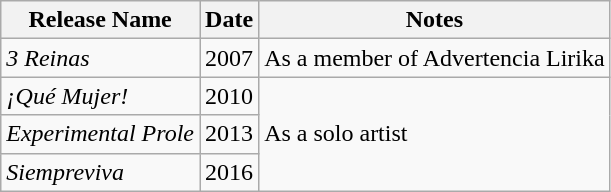<table class="wikitable">
<tr>
<th>Release Name</th>
<th>Date</th>
<th>Notes</th>
</tr>
<tr>
<td><em>3 Reinas</em></td>
<td>2007</td>
<td>As a member of Advertencia Lirika</td>
</tr>
<tr>
<td><em>¡Qué Mujer!</em></td>
<td>2010</td>
<td rowspan=3>As a solo artist</td>
</tr>
<tr>
<td><em>Experimental Prole</em></td>
<td>2013</td>
</tr>
<tr>
<td><em>Siempreviva</em></td>
<td>2016</td>
</tr>
</table>
